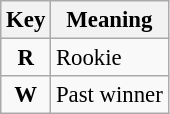<table class="wikitable" style="font-size: 95%;">
<tr>
<th>Key</th>
<th>Meaning</th>
</tr>
<tr>
<td align="center"><strong><span>R</span></strong></td>
<td>Rookie</td>
</tr>
<tr>
<td align="center"><strong><span>W</span></strong></td>
<td>Past winner</td>
</tr>
</table>
